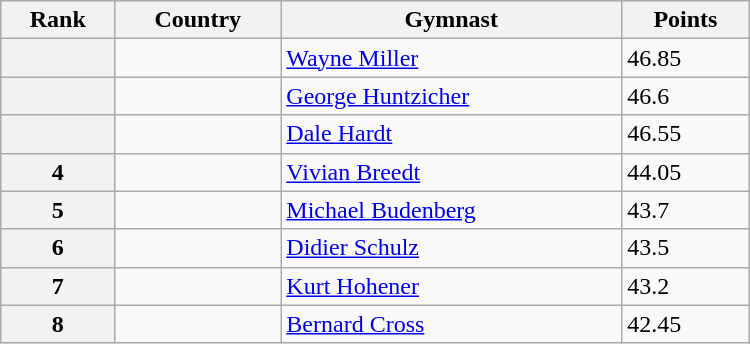<table class="wikitable" width=500>
<tr bgcolor="#efefef">
<th>Rank</th>
<th>Country</th>
<th>Gymnast</th>
<th>Points</th>
</tr>
<tr>
<th></th>
<td></td>
<td><a href='#'>Wayne Miller</a></td>
<td>46.85</td>
</tr>
<tr>
<th></th>
<td></td>
<td><a href='#'>George Huntzicher</a></td>
<td>46.6</td>
</tr>
<tr>
<th></th>
<td></td>
<td><a href='#'>Dale Hardt</a></td>
<td>46.55</td>
</tr>
<tr>
<th>4</th>
<td></td>
<td><a href='#'>Vivian Breedt</a></td>
<td>44.05</td>
</tr>
<tr>
<th>5</th>
<td></td>
<td><a href='#'>Michael Budenberg</a></td>
<td>43.7</td>
</tr>
<tr>
<th>6</th>
<td></td>
<td><a href='#'>Didier Schulz</a></td>
<td>43.5</td>
</tr>
<tr>
<th>7</th>
<td></td>
<td><a href='#'>Kurt Hohener</a></td>
<td>43.2</td>
</tr>
<tr>
<th>8</th>
<td></td>
<td><a href='#'>Bernard Cross</a></td>
<td>42.45</td>
</tr>
</table>
